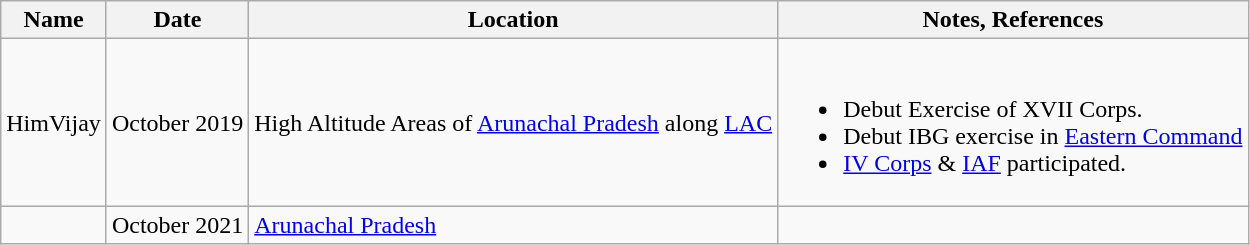<table class="wikitable">
<tr>
<th>Name</th>
<th>Date</th>
<th>Location</th>
<th>Notes, References</th>
</tr>
<tr>
<td>HimVijay</td>
<td>October 2019</td>
<td>High Altitude Areas of <a href='#'>Arunachal Pradesh</a> along <a href='#'>LAC</a></td>
<td><br><ul><li>Debut Exercise of XVII Corps.</li><li>Debut IBG exercise in <a href='#'>Eastern Command</a></li><li><a href='#'>IV Corps</a> & <a href='#'>IAF</a> participated.</li></ul></td>
</tr>
<tr>
<td></td>
<td>October 2021</td>
<td><a href='#'>Arunachal Pradesh</a></td>
<td></td>
</tr>
</table>
